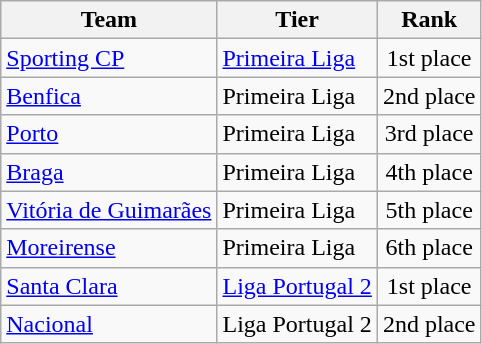<table class="wikitable">
<tr>
<th>Team</th>
<th>Tier</th>
<th>Rank</th>
</tr>
<tr>
<td><a href='#'>Sporting CP</a></td>
<td><a href='#'>Primeira Liga</a></td>
<td align=center>1st place</td>
</tr>
<tr>
<td><a href='#'>Benfica</a></td>
<td>Primeira Liga</td>
<td align=center>2nd place</td>
</tr>
<tr>
<td><a href='#'>Porto</a></td>
<td>Primeira Liga</td>
<td align=center>3rd place</td>
</tr>
<tr>
<td><a href='#'>Braga</a></td>
<td>Primeira Liga</td>
<td align=center>4th place</td>
</tr>
<tr>
<td><a href='#'>Vitória de Guimarães</a></td>
<td>Primeira Liga</td>
<td align=center>5th place</td>
</tr>
<tr>
<td><a href='#'>Moreirense</a></td>
<td>Primeira Liga</td>
<td align=center>6th place</td>
</tr>
<tr>
<td><a href='#'>Santa Clara</a></td>
<td><a href='#'>Liga Portugal 2</a></td>
<td align=center>1st place</td>
</tr>
<tr>
<td><a href='#'>Nacional</a></td>
<td>Liga Portugal 2</td>
<td align=center>2nd place</td>
</tr>
</table>
